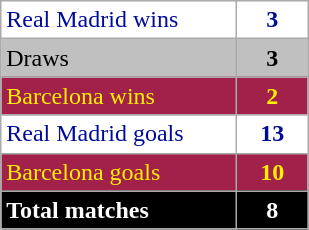<table class="wikitable">
<tr style="color:#000c99; background:#fff;">
<td style="width:150px;">Real Madrid wins</td>
<td style="color:#000c99; background:#fff; text-align:center; width:40px;"><strong>3</strong></td>
</tr>
<tr style="color:#000; background:silver;">
<td>Draws</td>
<td style="color:#000; background:silver; text-align:center;"><strong>3</strong></td>
</tr>
<tr style="color:#fff000;">
<td style="background:#A2214B">Barcelona wins</td>
<td style="color:#fff000; background:#A2214B; text-align: center;"><strong>2</strong></td>
</tr>
<tr style="color:#000c99; background:#fff;">
<td style="width:150px;">Real Madrid goals</td>
<td style="color:#000c99; background:#fff; text-align:center;"><strong>13</strong></td>
</tr>
<tr style="color:#fff000;">
<td style="background:#A2214B">Barcelona goals</td>
<td style="color:#fff000; background:#A2214B; text-align: center;"><strong>10</strong></td>
</tr>
<tr style="color:#fff; background:#000;">
<td><strong>Total matches</strong></td>
<td style="color:#fff; background:#000; text-align:center;"><strong>8</strong></td>
</tr>
</table>
